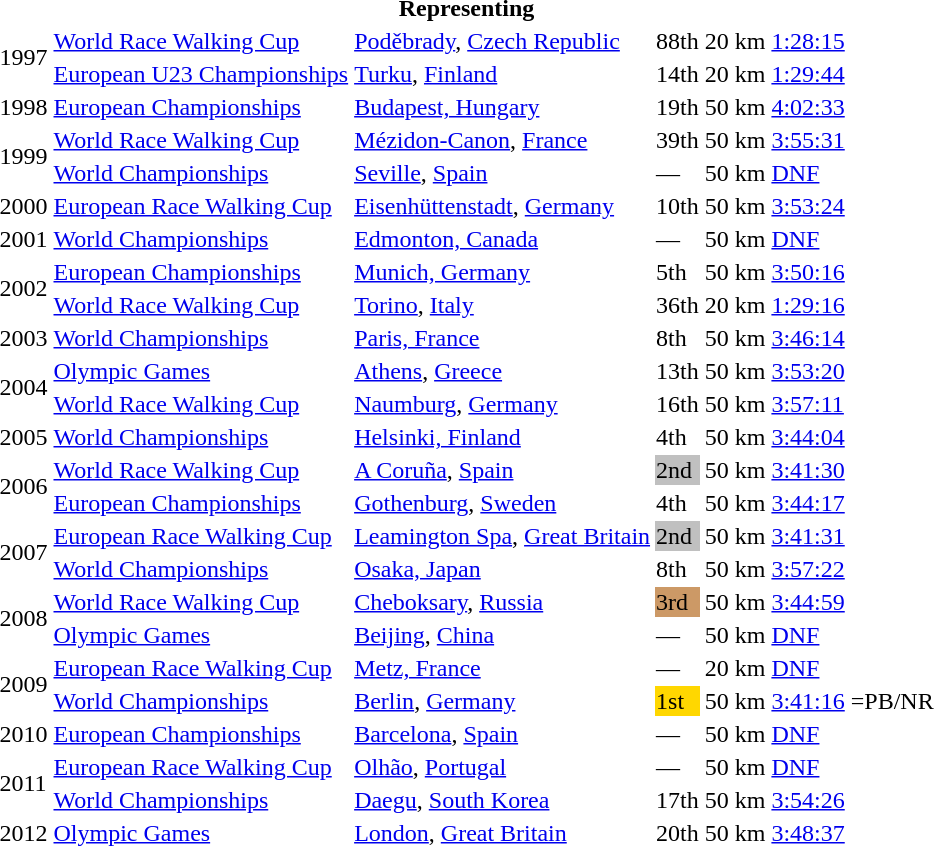<table>
<tr>
<th colspan="6">Representing </th>
</tr>
<tr>
<td rowspan=2>1997</td>
<td><a href='#'>World Race Walking Cup</a></td>
<td><a href='#'>Poděbrady</a>, <a href='#'>Czech Republic</a></td>
<td>88th</td>
<td>20 km</td>
<td><a href='#'>1:28:15</a></td>
</tr>
<tr>
<td><a href='#'>European U23 Championships</a></td>
<td><a href='#'>Turku</a>, <a href='#'>Finland</a></td>
<td>14th</td>
<td>20 km</td>
<td><a href='#'>1:29:44</a></td>
</tr>
<tr>
<td>1998</td>
<td><a href='#'>European Championships</a></td>
<td><a href='#'>Budapest, Hungary</a></td>
<td>19th</td>
<td>50 km</td>
<td><a href='#'>4:02:33</a></td>
</tr>
<tr>
<td rowspan=2>1999</td>
<td><a href='#'>World Race Walking Cup</a></td>
<td><a href='#'>Mézidon-Canon</a>, <a href='#'>France</a></td>
<td>39th</td>
<td>50 km</td>
<td><a href='#'>3:55:31</a></td>
</tr>
<tr>
<td><a href='#'>World Championships</a></td>
<td><a href='#'>Seville</a>, <a href='#'>Spain</a></td>
<td>—</td>
<td>50 km</td>
<td><a href='#'>DNF</a></td>
</tr>
<tr>
<td>2000</td>
<td><a href='#'>European Race Walking Cup</a></td>
<td><a href='#'>Eisenhüttenstadt</a>, <a href='#'>Germany</a></td>
<td>10th</td>
<td>50 km</td>
<td><a href='#'>3:53:24</a></td>
</tr>
<tr>
<td>2001</td>
<td><a href='#'>World Championships</a></td>
<td><a href='#'>Edmonton, Canada</a></td>
<td>—</td>
<td>50 km</td>
<td><a href='#'>DNF</a></td>
</tr>
<tr>
<td rowspan=2>2002</td>
<td><a href='#'>European Championships</a></td>
<td><a href='#'>Munich, Germany</a></td>
<td>5th</td>
<td>50 km</td>
<td><a href='#'>3:50:16</a></td>
</tr>
<tr>
<td><a href='#'>World Race Walking Cup</a></td>
<td><a href='#'>Torino</a>, <a href='#'>Italy</a></td>
<td>36th</td>
<td>20 km</td>
<td><a href='#'>1:29:16</a></td>
</tr>
<tr>
<td>2003</td>
<td><a href='#'>World Championships</a></td>
<td><a href='#'>Paris, France</a></td>
<td>8th</td>
<td>50 km</td>
<td><a href='#'>3:46:14</a></td>
</tr>
<tr>
<td rowspan=2>2004</td>
<td><a href='#'>Olympic Games</a></td>
<td><a href='#'>Athens</a>, <a href='#'>Greece</a></td>
<td>13th</td>
<td>50 km</td>
<td><a href='#'>3:53:20</a></td>
</tr>
<tr>
<td><a href='#'>World Race Walking Cup</a></td>
<td><a href='#'>Naumburg</a>, <a href='#'>Germany</a></td>
<td>16th</td>
<td>50 km</td>
<td><a href='#'>3:57:11</a></td>
</tr>
<tr>
<td>2005</td>
<td><a href='#'>World Championships</a></td>
<td><a href='#'>Helsinki, Finland</a></td>
<td>4th</td>
<td>50 km</td>
<td><a href='#'>3:44:04</a></td>
</tr>
<tr>
<td rowspan=2>2006</td>
<td><a href='#'>World Race Walking Cup</a></td>
<td><a href='#'>A Coruña</a>, <a href='#'>Spain</a></td>
<td bgcolor="silver">2nd</td>
<td>50 km</td>
<td><a href='#'>3:41:30</a></td>
</tr>
<tr>
<td><a href='#'>European Championships</a></td>
<td><a href='#'>Gothenburg</a>, <a href='#'>Sweden</a></td>
<td>4th</td>
<td>50 km</td>
<td><a href='#'>3:44:17</a></td>
</tr>
<tr>
<td rowspan=2>2007</td>
<td><a href='#'>European Race Walking Cup</a></td>
<td><a href='#'>Leamington Spa</a>, <a href='#'>Great Britain</a></td>
<td bgcolor="silver">2nd</td>
<td>50 km</td>
<td><a href='#'>3:41:31</a></td>
</tr>
<tr>
<td><a href='#'>World Championships</a></td>
<td><a href='#'>Osaka, Japan</a></td>
<td>8th</td>
<td>50 km</td>
<td><a href='#'>3:57:22</a></td>
</tr>
<tr>
<td rowspan=2>2008</td>
<td><a href='#'>World Race Walking Cup</a></td>
<td><a href='#'>Cheboksary</a>, <a href='#'>Russia</a></td>
<td bgcolor="cc9966">3rd</td>
<td>50 km</td>
<td><a href='#'>3:44:59</a></td>
</tr>
<tr>
<td><a href='#'>Olympic Games</a></td>
<td><a href='#'>Beijing</a>, <a href='#'>China</a></td>
<td>—</td>
<td>50 km</td>
<td><a href='#'>DNF</a></td>
</tr>
<tr>
<td rowspan=2>2009</td>
<td><a href='#'>European Race Walking Cup</a></td>
<td><a href='#'>Metz, France</a></td>
<td>—</td>
<td>20 km</td>
<td><a href='#'>DNF</a></td>
</tr>
<tr>
<td><a href='#'>World Championships</a></td>
<td><a href='#'>Berlin</a>, <a href='#'>Germany</a></td>
<td bgcolor="gold">1st</td>
<td>50 km</td>
<td><a href='#'>3:41:16</a> =PB/NR</td>
</tr>
<tr>
<td>2010</td>
<td><a href='#'>European Championships</a></td>
<td><a href='#'>Barcelona</a>, <a href='#'>Spain</a></td>
<td>—</td>
<td>50 km</td>
<td><a href='#'>DNF</a></td>
</tr>
<tr>
<td rowspan=2>2011</td>
<td><a href='#'>European Race Walking Cup</a></td>
<td><a href='#'>Olhão</a>, <a href='#'>Portugal</a></td>
<td>—</td>
<td>50 km</td>
<td><a href='#'>DNF</a></td>
</tr>
<tr>
<td><a href='#'>World Championships</a></td>
<td><a href='#'>Daegu</a>, <a href='#'>South Korea</a></td>
<td>17th</td>
<td>50 km</td>
<td><a href='#'>3:54:26</a></td>
</tr>
<tr>
<td>2012</td>
<td><a href='#'>Olympic Games</a></td>
<td><a href='#'>London</a>, <a href='#'>Great Britain</a></td>
<td>20th</td>
<td>50 km</td>
<td><a href='#'>3:48:37</a></td>
</tr>
</table>
